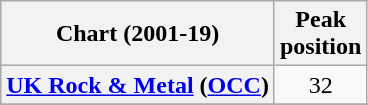<table class="wikitable sortable plainrowheaders" style="text-align:center">
<tr>
<th>Chart (2001-19)</th>
<th>Peak<br>position</th>
</tr>
<tr>
<th scope="row"><a href='#'>UK Rock & Metal</a> (<a href='#'>OCC</a>)</th>
<td>32</td>
</tr>
<tr>
</tr>
<tr>
</tr>
<tr>
</tr>
</table>
